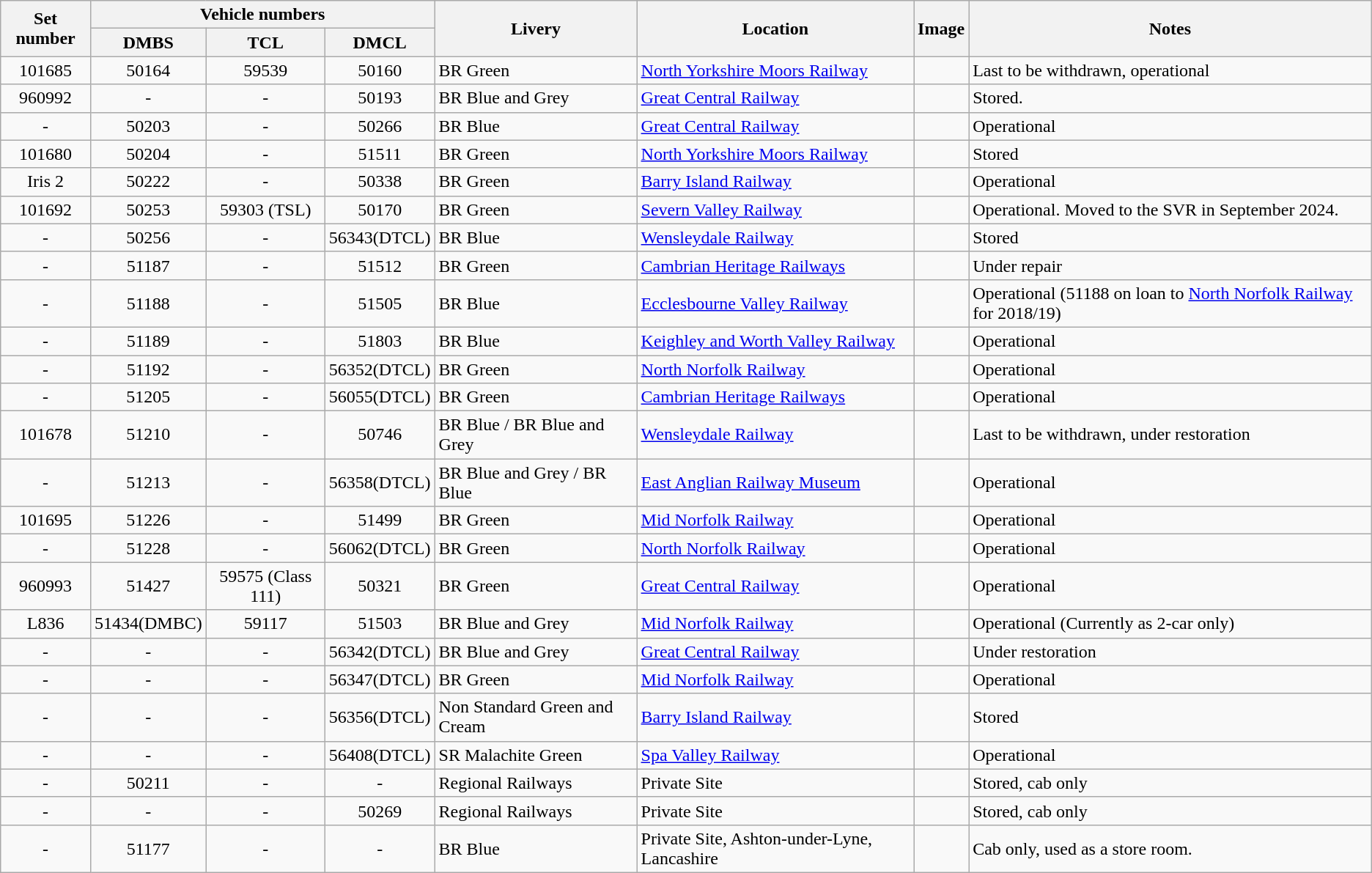<table class="wikitable">
<tr>
<th rowspan=2>Set number</th>
<th colspan=3>Vehicle numbers</th>
<th rowspan=2 align=left>Livery</th>
<th rowspan=2 align=left>Location</th>
<th rowspan=2 align=left>Image</th>
<th rowspan=2 align=left>Notes</th>
</tr>
<tr>
<th>DMBS</th>
<th>TCL</th>
<th>DMCL</th>
</tr>
<tr>
<td align=center>101685</td>
<td align=center>50164</td>
<td align=center>59539</td>
<td align=center>50160</td>
<td>BR Green</td>
<td><a href='#'>North Yorkshire Moors Railway</a></td>
<td></td>
<td>Last to be withdrawn, operational</td>
</tr>
<tr>
<td align=center>960992</td>
<td align=center>-</td>
<td align=center>-</td>
<td align=center>50193</td>
<td>BR Blue and Grey</td>
<td><a href='#'>Great Central Railway</a></td>
<td></td>
<td>Stored.</td>
</tr>
<tr>
<td align="center">-</td>
<td align="center">50203</td>
<td align="center">-</td>
<td align="center">50266</td>
<td>BR Blue</td>
<td><a href='#'>Great Central Railway</a></td>
<td></td>
<td>Operational</td>
</tr>
<tr>
<td align=center>101680</td>
<td align=center>50204</td>
<td align=center>-</td>
<td align=center>51511</td>
<td>BR Green</td>
<td><a href='#'>North Yorkshire Moors Railway</a></td>
<td></td>
<td>Stored</td>
</tr>
<tr>
<td align=center>Iris 2</td>
<td align=center>50222</td>
<td align=center>-</td>
<td align=center>50338</td>
<td>BR Green</td>
<td><a href='#'>Barry Island Railway</a></td>
<td></td>
<td>Operational</td>
</tr>
<tr>
<td align=center>101692</td>
<td align=center>50253</td>
<td align=center>59303 (TSL)</td>
<td align=center>50170</td>
<td>BR Green</td>
<td><a href='#'>Severn Valley Railway</a></td>
<td></td>
<td>Operational. Moved to the SVR in September 2024.</td>
</tr>
<tr>
<td align=center>-</td>
<td align=center>50256</td>
<td align=center>-</td>
<td align=center>56343(DTCL)</td>
<td>BR Blue</td>
<td><a href='#'>Wensleydale Railway</a></td>
<td></td>
<td>Stored</td>
</tr>
<tr>
<td align=center>-</td>
<td align=center>51187</td>
<td align=center>-</td>
<td align=center>51512</td>
<td>BR Green</td>
<td><a href='#'>Cambrian Heritage Railways</a></td>
<td></td>
<td>Under repair</td>
</tr>
<tr>
<td align=center>-</td>
<td align=center>51188</td>
<td align=center>-</td>
<td align=center>51505</td>
<td>BR Blue</td>
<td><a href='#'>Ecclesbourne Valley Railway</a></td>
<td></td>
<td>Operational (51188 on loan to <a href='#'>North Norfolk Railway</a> for 2018/19)</td>
</tr>
<tr>
<td align=center>-</td>
<td align=center>51189</td>
<td align=center>-</td>
<td align=center>51803</td>
<td>BR Blue</td>
<td><a href='#'>Keighley and Worth Valley Railway</a></td>
<td></td>
<td>Operational </td>
</tr>
<tr>
<td align=center>-</td>
<td align=center>51192</td>
<td align=center>-</td>
<td align=center>56352(DTCL)</td>
<td>BR Green</td>
<td><a href='#'>North Norfolk Railway</a></td>
<td></td>
<td>Operational</td>
</tr>
<tr>
<td align=center>-</td>
<td align=center>51205</td>
<td align=center>-</td>
<td align=center>56055(DTCL)</td>
<td>BR Green</td>
<td><a href='#'>Cambrian Heritage Railways</a></td>
<td></td>
<td>Operational</td>
</tr>
<tr>
<td align=center>101678</td>
<td align=center>51210</td>
<td align=center>-</td>
<td align=center>50746</td>
<td>BR Blue / BR Blue and Grey</td>
<td><a href='#'>Wensleydale Railway</a></td>
<td></td>
<td>Last to be withdrawn, under restoration</td>
</tr>
<tr>
<td align=center>-</td>
<td align=center>51213</td>
<td align=center>-</td>
<td align=center>56358(DTCL)</td>
<td>BR Blue and Grey / BR Blue</td>
<td><a href='#'>East Anglian Railway Museum</a></td>
<td></td>
<td>Operational</td>
</tr>
<tr>
<td align=center>101695</td>
<td align=center>51226</td>
<td align=center>-</td>
<td align=center>51499</td>
<td>BR Green</td>
<td><a href='#'>Mid Norfolk Railway</a></td>
<td></td>
<td>Operational</td>
</tr>
<tr>
<td align=center>-</td>
<td align=center>51228</td>
<td align=center>-</td>
<td align=center>56062(DTCL)</td>
<td>BR Green</td>
<td><a href='#'>North Norfolk Railway</a></td>
<td></td>
<td>Operational</td>
</tr>
<tr>
<td align=center>960993</td>
<td align=center>51427</td>
<td align=center>59575 (Class 111)</td>
<td align=center>50321</td>
<td>BR Green</td>
<td><a href='#'>Great Central Railway</a></td>
<td></td>
<td>Operational</td>
</tr>
<tr>
<td align=center>L836</td>
<td align=center>51434(DMBC)</td>
<td align=center>59117</td>
<td align=center>51503</td>
<td>BR Blue and Grey</td>
<td><a href='#'>Mid Norfolk Railway</a></td>
<td></td>
<td>Operational (Currently as 2-car only)</td>
</tr>
<tr>
<td align=center>-</td>
<td align=center>-</td>
<td align=center>-</td>
<td align=center>56342(DTCL)</td>
<td>BR Blue and Grey</td>
<td><a href='#'>Great Central Railway</a></td>
<td></td>
<td>Under restoration</td>
</tr>
<tr>
<td align=center>-</td>
<td align=center>-</td>
<td align=center>-</td>
<td align=center>56347(DTCL)</td>
<td>BR Green</td>
<td><a href='#'>Mid Norfolk Railway</a></td>
<td></td>
<td>Operational</td>
</tr>
<tr>
<td align=center>-</td>
<td align=center>-</td>
<td align=center>-</td>
<td align=center>56356(DTCL)</td>
<td>Non Standard Green and Cream</td>
<td><a href='#'>Barry Island Railway</a></td>
<td></td>
<td>Stored</td>
</tr>
<tr>
<td align=center>-</td>
<td align=center>-</td>
<td align=center>-</td>
<td align=center>56408(DTCL)</td>
<td>SR Malachite Green</td>
<td><a href='#'>Spa Valley Railway</a></td>
<td></td>
<td>Operational</td>
</tr>
<tr>
<td align=center>-</td>
<td align=center>50211</td>
<td align=center>-</td>
<td align=center>-</td>
<td>Regional Railways</td>
<td>Private Site</td>
<td></td>
<td>Stored, cab only</td>
</tr>
<tr>
<td align=center>-</td>
<td align=center>-</td>
<td align=center>-</td>
<td align=center>50269</td>
<td>Regional Railways</td>
<td>Private Site</td>
<td></td>
<td>Stored, cab only</td>
</tr>
<tr>
<td align=center>-</td>
<td align=center>51177</td>
<td align=center>-</td>
<td align=center>-</td>
<td>BR Blue</td>
<td>Private Site, Ashton-under-Lyne, Lancashire</td>
<td></td>
<td>Cab only, used as a store room.</td>
</tr>
</table>
